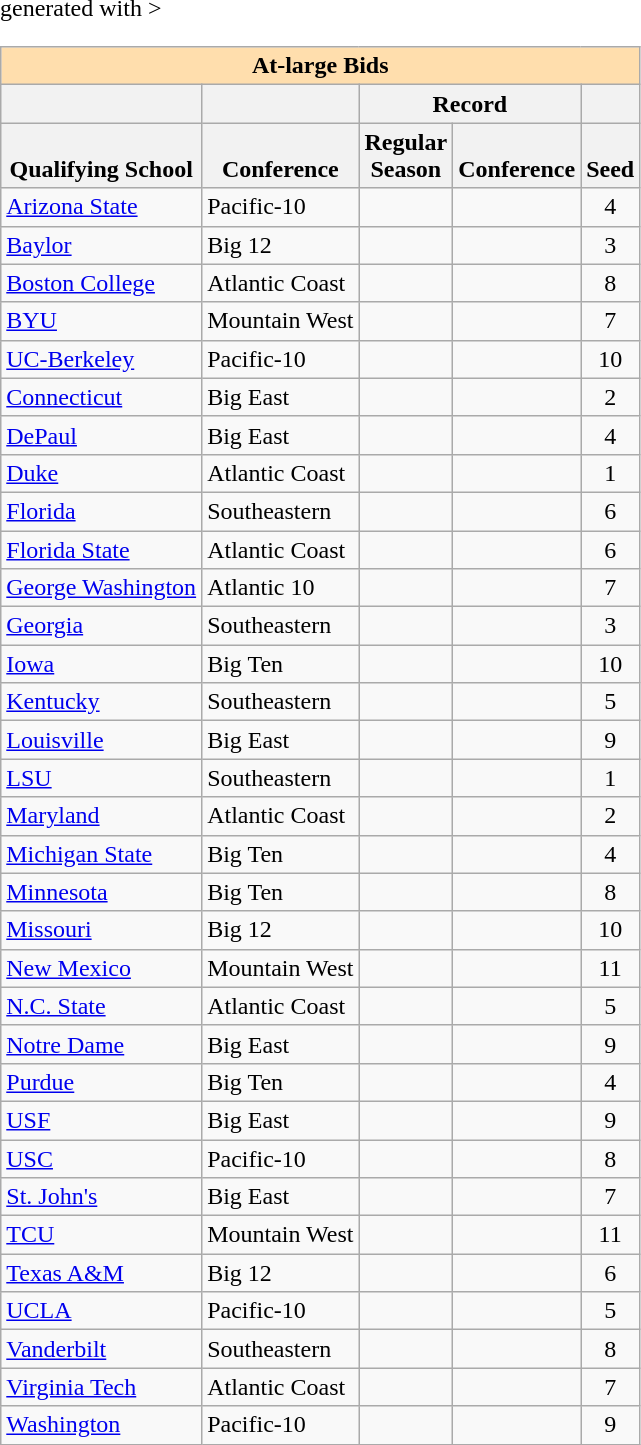<table class="wikitable sortable" <hiddentext>generated with   >
<tr>
<th style="background-color:#FFdead;font-weight:bold"   align="center" valign="bottom"  width="171" colspan="5" height="13">At-large  Bids</th>
</tr>
<tr>
<th height="13"    valign="bottom"> </th>
<th valign="bottom"> </th>
<th style="font-weight:bold"   colspan="2" align="center"  valign="bottom">Record</th>
<th valign="bottom"> </th>
</tr>
<tr style="font-weight:bold"   valign="bottom">
<th height="13">Qualifying  School</th>
<th>Conference</th>
<th>Regular<br> Season</th>
<th>Conference</th>
<th>Seed</th>
</tr>
<tr>
<td height="13"  valign="bottom"><a href='#'>Arizona State</a></td>
<td valign="bottom">Pacific-10</td>
<td align="center"  valign="bottom"></td>
<td align="center"  valign="bottom"></td>
<td align="center"  valign="bottom">4</td>
</tr>
<tr>
<td height="13"  valign="bottom"><a href='#'>Baylor</a></td>
<td valign="bottom">Big 12</td>
<td align="center"  valign="bottom"></td>
<td align="center"  valign="bottom"></td>
<td align="center"  valign="bottom">3</td>
</tr>
<tr>
<td height="13"  valign="bottom"><a href='#'>Boston College</a></td>
<td valign="bottom">Atlantic Coast</td>
<td align="center"  valign="bottom"></td>
<td align="center"  valign="bottom"></td>
<td align="center"  valign="bottom">8</td>
</tr>
<tr>
<td height="13"  valign="bottom"><a href='#'>BYU</a></td>
<td valign="bottom">Mountain West</td>
<td align="center"  valign="bottom"></td>
<td align="center"  valign="bottom"></td>
<td align="center"  valign="bottom">7</td>
</tr>
<tr>
<td height="13"  valign="bottom"><a href='#'>UC-Berkeley</a></td>
<td valign="bottom">Pacific-10</td>
<td align="center"  valign="bottom"></td>
<td align="center"  valign="bottom"></td>
<td align="center"  valign="bottom">10</td>
</tr>
<tr>
<td height="13"  valign="bottom"><a href='#'>Connecticut</a></td>
<td valign="bottom">Big East</td>
<td align="center"  valign="bottom"></td>
<td align="center"  valign="bottom"></td>
<td align="center"  valign="bottom">2</td>
</tr>
<tr>
<td height="13"  valign="bottom"><a href='#'>DePaul</a></td>
<td valign="bottom">Big East</td>
<td align="center"  valign="bottom"></td>
<td align="center"  valign="bottom"></td>
<td align="center"  valign="bottom">4</td>
</tr>
<tr>
<td height="13"  valign="bottom"><a href='#'>Duke</a></td>
<td valign="bottom">Atlantic Coast</td>
<td align="center"  valign="bottom"></td>
<td align="center"  valign="bottom"></td>
<td align="center"  valign="bottom">1</td>
</tr>
<tr>
<td height="13"  valign="bottom"><a href='#'>Florida</a></td>
<td valign="bottom">Southeastern</td>
<td align="center"  valign="bottom"></td>
<td align="center"  valign="bottom"></td>
<td align="center"  valign="bottom">6</td>
</tr>
<tr>
<td height="13"  valign="bottom"><a href='#'>Florida State</a></td>
<td valign="bottom">Atlantic Coast</td>
<td align="center"  valign="bottom"></td>
<td align="center"  valign="bottom"></td>
<td align="center"  valign="bottom">6</td>
</tr>
<tr>
<td height="13"  valign="bottom"><a href='#'>George Washington</a></td>
<td valign="bottom">Atlantic 10</td>
<td align="center"  valign="bottom"></td>
<td align="center"  valign="bottom"></td>
<td align="center"  valign="bottom">7</td>
</tr>
<tr>
<td height="13"  valign="bottom"><a href='#'>Georgia</a></td>
<td valign="bottom">Southeastern</td>
<td align="center"  valign="bottom"></td>
<td align="center"  valign="bottom"></td>
<td align="center"  valign="bottom">3</td>
</tr>
<tr>
<td height="13"  valign="bottom"><a href='#'>Iowa</a></td>
<td valign="bottom">Big Ten</td>
<td align="center"  valign="bottom"></td>
<td align="center"  valign="bottom"></td>
<td align="center"  valign="bottom">10</td>
</tr>
<tr>
<td height="13"  valign="bottom"><a href='#'>Kentucky</a></td>
<td valign="bottom">Southeastern</td>
<td align="center"  valign="bottom"></td>
<td align="center"  valign="bottom"></td>
<td align="center"  valign="bottom">5</td>
</tr>
<tr>
<td height="13"  valign="bottom"><a href='#'>Louisville</a></td>
<td valign="bottom">Big East</td>
<td align="center"  valign="bottom"></td>
<td align="center"  valign="bottom"></td>
<td align="center"  valign="bottom">9</td>
</tr>
<tr>
<td height="13"  valign="bottom"><a href='#'>LSU</a></td>
<td valign="bottom">Southeastern</td>
<td align="center"  valign="bottom"></td>
<td align="center"  valign="bottom"></td>
<td align="center"  valign="bottom">1</td>
</tr>
<tr>
<td height="13"  valign="bottom"><a href='#'>Maryland</a></td>
<td valign="bottom">Atlantic Coast</td>
<td align="center"  valign="bottom"></td>
<td align="center"  valign="bottom"></td>
<td align="center"  valign="bottom">2</td>
</tr>
<tr>
<td height="13"  valign="bottom"><a href='#'>Michigan State</a></td>
<td valign="bottom">Big Ten</td>
<td align="center"  valign="bottom"></td>
<td align="center"  valign="bottom"></td>
<td align="center"  valign="bottom">4</td>
</tr>
<tr>
<td height="13"  valign="bottom"><a href='#'>Minnesota</a></td>
<td valign="bottom">Big Ten</td>
<td align="center"  valign="bottom"></td>
<td align="center"  valign="bottom"></td>
<td align="center"  valign="bottom">8</td>
</tr>
<tr>
<td height="13"  valign="bottom"><a href='#'>Missouri</a></td>
<td valign="bottom">Big 12</td>
<td align="center"  valign="bottom"></td>
<td align="center"  valign="bottom"></td>
<td align="center"  valign="bottom">10</td>
</tr>
<tr>
<td height="13"  valign="bottom"><a href='#'>New Mexico</a></td>
<td valign="bottom">Mountain West</td>
<td align="center"  valign="bottom"></td>
<td align="center"  valign="bottom"></td>
<td align="center"  valign="bottom">11</td>
</tr>
<tr>
<td height="13"  valign="bottom"><a href='#'>N.C. State</a></td>
<td valign="bottom">Atlantic Coast</td>
<td align="center"  valign="bottom"></td>
<td align="center"  valign="bottom"></td>
<td align="center"  valign="bottom">5</td>
</tr>
<tr>
<td height="13"  valign="bottom"><a href='#'>Notre Dame</a></td>
<td valign="bottom">Big East</td>
<td align="center"  valign="bottom"></td>
<td align="center"  valign="bottom"></td>
<td align="center"  valign="bottom">9</td>
</tr>
<tr>
<td height="13"  valign="bottom"><a href='#'>Purdue</a></td>
<td valign="bottom">Big Ten</td>
<td align="center"  valign="bottom"></td>
<td align="center"  valign="bottom"></td>
<td align="center"  valign="bottom">4</td>
</tr>
<tr>
<td height="13"  valign="bottom"><a href='#'>USF</a></td>
<td valign="bottom">Big East</td>
<td align="center"  valign="bottom"></td>
<td align="center"  valign="bottom"></td>
<td align="center"  valign="bottom">9</td>
</tr>
<tr>
<td height="13"  valign="bottom"><a href='#'>USC</a></td>
<td valign="bottom">Pacific-10</td>
<td align="center"  valign="bottom"></td>
<td align="center"  valign="bottom"></td>
<td align="center"  valign="bottom">8</td>
</tr>
<tr>
<td height="13"  valign="bottom"><a href='#'>St. John's</a></td>
<td valign="bottom">Big East</td>
<td align="center"  valign="bottom"></td>
<td align="center"  valign="bottom"></td>
<td align="center"  valign="bottom">7</td>
</tr>
<tr>
<td height="13"  valign="bottom"><a href='#'>TCU</a></td>
<td valign="bottom">Mountain West</td>
<td align="center"  valign="bottom"></td>
<td align="center"  valign="bottom"></td>
<td align="center"  valign="bottom">11</td>
</tr>
<tr>
<td height="13"  valign="bottom"><a href='#'>Texas A&M</a></td>
<td valign="bottom">Big 12</td>
<td align="center"  valign="bottom"></td>
<td align="center"  valign="bottom"></td>
<td align="center"  valign="bottom">6</td>
</tr>
<tr>
<td height="13"  valign="bottom"><a href='#'>UCLA</a></td>
<td valign="bottom">Pacific-10</td>
<td align="center"  valign="bottom"></td>
<td align="center"  valign="bottom"></td>
<td align="center"  valign="bottom">5</td>
</tr>
<tr>
<td height="13"  valign="bottom"><a href='#'>Vanderbilt</a></td>
<td valign="bottom">Southeastern</td>
<td align="center"  valign="bottom"></td>
<td align="center"  valign="bottom"></td>
<td align="center"  valign="bottom">8</td>
</tr>
<tr>
<td height="13"  valign="bottom"><a href='#'>Virginia Tech</a></td>
<td valign="bottom">Atlantic Coast</td>
<td align="center"  valign="bottom"></td>
<td align="center"  valign="bottom"></td>
<td align="center"  valign="bottom">7</td>
</tr>
<tr>
<td height="13"  valign="bottom"><a href='#'>Washington</a></td>
<td valign="bottom">Pacific-10</td>
<td align="center"  valign="bottom"></td>
<td align="center"  valign="bottom"></td>
<td align="center"  valign="bottom">9</td>
</tr>
</table>
